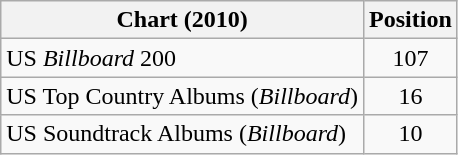<table class="wikitable sortable">
<tr>
<th>Chart (2010)</th>
<th>Position</th>
</tr>
<tr>
<td>US <em>Billboard</em> 200</td>
<td style="text-align:center;">107</td>
</tr>
<tr>
<td>US Top Country Albums (<em>Billboard</em>)</td>
<td style="text-align:center;">16</td>
</tr>
<tr>
<td>US Soundtrack Albums (<em>Billboard</em>)</td>
<td style="text-align:center;">10</td>
</tr>
</table>
